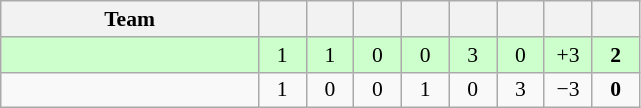<table class="wikitable" style="text-align: center; font-size: 90%;">
<tr>
<th width=165>Team</th>
<th width=25></th>
<th width=25></th>
<th width=25></th>
<th width=25></th>
<th width=25></th>
<th width=25></th>
<th width=25></th>
<th width=25></th>
</tr>
<tr style="background:#cfc;">
<td align=left></td>
<td>1</td>
<td>1</td>
<td>0</td>
<td>0</td>
<td>3</td>
<td>0</td>
<td>+3</td>
<td><strong>2</strong></td>
</tr>
<tr>
<td align=left></td>
<td>1</td>
<td>0</td>
<td>0</td>
<td>1</td>
<td>0</td>
<td>3</td>
<td>−3</td>
<td><strong>0</strong></td>
</tr>
</table>
